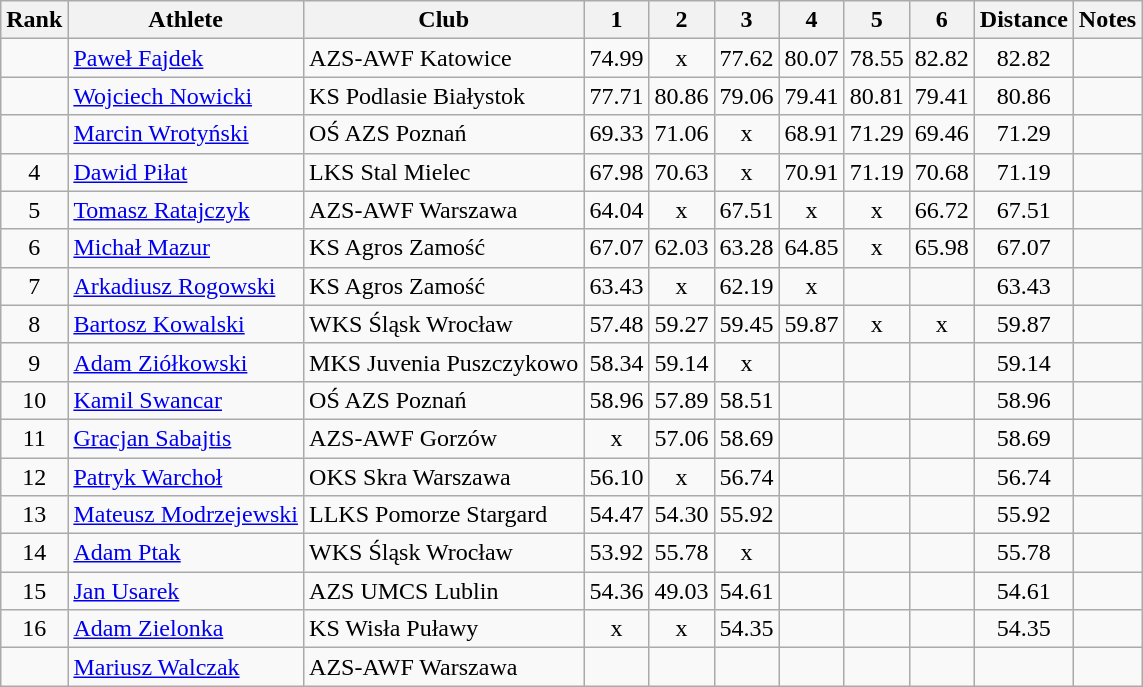<table class="wikitable sortable" style="text-align:center">
<tr>
<th>Rank</th>
<th>Athlete</th>
<th>Club</th>
<th>1</th>
<th>2</th>
<th>3</th>
<th>4</th>
<th>5</th>
<th>6</th>
<th>Distance</th>
<th>Notes</th>
</tr>
<tr>
<td></td>
<td align=left><a href='#'>Paweł Fajdek</a></td>
<td align=left>AZS-AWF Katowice</td>
<td>74.99</td>
<td>x</td>
<td>77.62</td>
<td>80.07</td>
<td>78.55</td>
<td>82.82</td>
<td>82.82</td>
<td></td>
</tr>
<tr>
<td></td>
<td align=left><a href='#'>Wojciech Nowicki</a></td>
<td align=left>KS Podlasie Białystok</td>
<td>77.71</td>
<td>80.86</td>
<td>79.06</td>
<td>79.41</td>
<td>80.81</td>
<td>79.41</td>
<td>80.86</td>
<td></td>
</tr>
<tr>
<td></td>
<td align=left><a href='#'>Marcin Wrotyński</a></td>
<td align=left>OŚ AZS Poznań</td>
<td>69.33</td>
<td>71.06</td>
<td>x</td>
<td>68.91</td>
<td>71.29</td>
<td>69.46</td>
<td>71.29</td>
<td></td>
</tr>
<tr>
<td>4</td>
<td align=left><a href='#'>Dawid Piłat</a></td>
<td align=left>LKS Stal Mielec</td>
<td>67.98</td>
<td>70.63</td>
<td>x</td>
<td>70.91</td>
<td>71.19</td>
<td>70.68</td>
<td>71.19</td>
<td></td>
</tr>
<tr>
<td>5</td>
<td align=left><a href='#'>Tomasz Ratajczyk</a></td>
<td align=left>AZS-AWF Warszawa</td>
<td>64.04</td>
<td>x</td>
<td>67.51</td>
<td>x</td>
<td>x</td>
<td>66.72</td>
<td>67.51</td>
<td></td>
</tr>
<tr>
<td>6</td>
<td align=left><a href='#'>Michał Mazur</a></td>
<td align=left>KS Agros Zamość</td>
<td>67.07</td>
<td>62.03</td>
<td>63.28</td>
<td>64.85</td>
<td>x</td>
<td>65.98</td>
<td>67.07</td>
<td></td>
</tr>
<tr>
<td>7</td>
<td align=left><a href='#'>Arkadiusz Rogowski</a></td>
<td align=left>KS Agros Zamość</td>
<td>63.43</td>
<td>x</td>
<td>62.19</td>
<td>x</td>
<td></td>
<td></td>
<td>63.43</td>
<td></td>
</tr>
<tr>
<td>8</td>
<td align=left><a href='#'>Bartosz Kowalski</a></td>
<td align=left>WKS Śląsk Wrocław</td>
<td>57.48</td>
<td>59.27</td>
<td>59.45</td>
<td>59.87</td>
<td>x</td>
<td>x</td>
<td>59.87</td>
<td></td>
</tr>
<tr>
<td>9</td>
<td align=left><a href='#'>Adam Ziółkowski</a></td>
<td align=left>MKS Juvenia Puszczykowo</td>
<td>58.34</td>
<td>59.14</td>
<td>x</td>
<td></td>
<td></td>
<td></td>
<td>59.14</td>
<td></td>
</tr>
<tr>
<td>10</td>
<td align=left><a href='#'>Kamil Swancar</a></td>
<td align=left>OŚ AZS Poznań</td>
<td>58.96</td>
<td>57.89</td>
<td>58.51</td>
<td></td>
<td></td>
<td></td>
<td>58.96</td>
<td></td>
</tr>
<tr>
<td>11</td>
<td align=left><a href='#'>Gracjan Sabajtis</a></td>
<td align=left>AZS-AWF Gorzów</td>
<td>x</td>
<td>57.06</td>
<td>58.69</td>
<td></td>
<td></td>
<td></td>
<td>58.69</td>
<td></td>
</tr>
<tr>
<td>12</td>
<td align=left><a href='#'>Patryk Warchoł</a></td>
<td align=left>OKS Skra Warszawa</td>
<td>56.10</td>
<td>x</td>
<td>56.74</td>
<td></td>
<td></td>
<td></td>
<td>56.74</td>
<td></td>
</tr>
<tr>
<td>13</td>
<td align=left><a href='#'>Mateusz Modrzejewski</a></td>
<td align=left>LLKS Pomorze Stargard</td>
<td>54.47</td>
<td>54.30</td>
<td>55.92</td>
<td></td>
<td></td>
<td></td>
<td>55.92</td>
<td></td>
</tr>
<tr>
<td>14</td>
<td align=left><a href='#'>Adam Ptak</a></td>
<td align=left>WKS Śląsk Wrocław</td>
<td>53.92</td>
<td>55.78</td>
<td>x</td>
<td></td>
<td></td>
<td></td>
<td>55.78</td>
<td></td>
</tr>
<tr>
<td>15</td>
<td align=left><a href='#'>Jan Usarek</a></td>
<td align=left>AZS UMCS Lublin</td>
<td>54.36</td>
<td>49.03</td>
<td>54.61</td>
<td></td>
<td></td>
<td></td>
<td>54.61</td>
<td></td>
</tr>
<tr>
<td>16</td>
<td align=left><a href='#'>Adam Zielonka</a></td>
<td align=left>KS Wisła Puławy</td>
<td>x</td>
<td>x</td>
<td>54.35</td>
<td></td>
<td></td>
<td></td>
<td>54.35</td>
<td></td>
</tr>
<tr>
<td></td>
<td align=left><a href='#'>Mariusz Walczak</a></td>
<td align=left>AZS-AWF Warszawa</td>
<td></td>
<td></td>
<td></td>
<td></td>
<td></td>
<td></td>
<td></td>
<td></td>
</tr>
</table>
